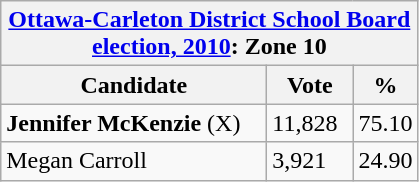<table class="wikitable">
<tr>
<th colspan="3"><a href='#'>Ottawa-Carleton District School Board election, 2010</a>: Zone 10</th>
</tr>
<tr>
<th style="width: 170px">Candidate</th>
<th bgcolor="#DDDDFF" width="50px">Vote</th>
<th bgcolor="#DDDDFF" width="30px">%</th>
</tr>
<tr>
<td><strong>Jennifer McKenzie</strong> (X)</td>
<td>11,828</td>
<td>75.10</td>
</tr>
<tr>
<td>Megan Carroll</td>
<td>3,921</td>
<td>24.90</td>
</tr>
</table>
